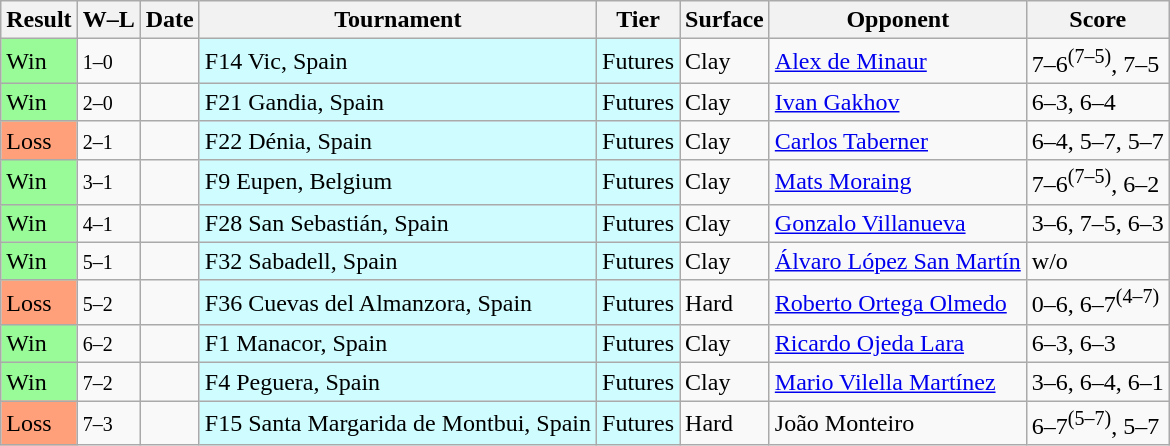<table class="sortable wikitable nowrap">
<tr>
<th>Result</th>
<th class="unsortable">W–L</th>
<th>Date</th>
<th>Tournament</th>
<th>Tier</th>
<th>Surface</th>
<th>Opponent</th>
<th class="unsortable">Score</th>
</tr>
<tr>
<td bgcolor=98FB98>Win</td>
<td><small>1–0</small></td>
<td></td>
<td style="background:#cffcff;">F14 Vic, Spain</td>
<td style="background:#cffcff;">Futures</td>
<td>Clay</td>
<td> <a href='#'>Alex de Minaur</a></td>
<td>7–6<sup>(7–5)</sup>, 7–5</td>
</tr>
<tr>
<td bgcolor=98FB98>Win</td>
<td><small>2–0</small></td>
<td></td>
<td style="background:#cffcff;">F21 Gandia, Spain</td>
<td style="background:#cffcff;">Futures</td>
<td>Clay</td>
<td> <a href='#'>Ivan Gakhov</a></td>
<td>6–3, 6–4</td>
</tr>
<tr>
<td bgcolor=FFA07A>Loss</td>
<td><small>2–1</small></td>
<td></td>
<td style="background:#cffcff;">F22 Dénia, Spain</td>
<td style="background:#cffcff;">Futures</td>
<td>Clay</td>
<td> <a href='#'>Carlos Taberner</a></td>
<td>6–4, 5–7, 5–7</td>
</tr>
<tr>
<td bgcolor=98FB98>Win</td>
<td><small>3–1</small></td>
<td></td>
<td style="background:#cffcff;">F9 Eupen, Belgium</td>
<td style="background:#cffcff;">Futures</td>
<td>Clay</td>
<td> <a href='#'>Mats Moraing</a></td>
<td>7–6<sup>(7–5)</sup>, 6–2</td>
</tr>
<tr>
<td bgcolor=98FB98>Win</td>
<td><small>4–1</small></td>
<td></td>
<td style="background:#cffcff;">F28 San Sebastián, Spain</td>
<td style="background:#cffcff;">Futures</td>
<td>Clay</td>
<td> <a href='#'>Gonzalo Villanueva</a></td>
<td>3–6, 7–5, 6–3</td>
</tr>
<tr>
<td bgcolor=98FB98>Win</td>
<td><small>5–1</small></td>
<td></td>
<td style="background:#cffcff;">F32 Sabadell, Spain</td>
<td style="background:#cffcff;">Futures</td>
<td>Clay</td>
<td> <a href='#'>Álvaro López San Martín</a></td>
<td>w/o</td>
</tr>
<tr>
<td bgcolor=FFA07A>Loss</td>
<td><small>5–2</small></td>
<td></td>
<td style="background:#cffcff;">F36 Cuevas del Almanzora, Spain</td>
<td style="background:#cffcff;">Futures</td>
<td>Hard</td>
<td> <a href='#'>Roberto Ortega Olmedo</a></td>
<td>0–6, 6–7<sup>(4–7)</sup></td>
</tr>
<tr>
<td bgcolor=98FB98>Win</td>
<td><small>6–2</small></td>
<td></td>
<td style="background:#cffcff;">F1 Manacor, Spain</td>
<td style="background:#cffcff;">Futures</td>
<td>Clay</td>
<td> <a href='#'>Ricardo Ojeda Lara</a></td>
<td>6–3, 6–3</td>
</tr>
<tr>
<td bgcolor=98FB98>Win</td>
<td><small>7–2</small></td>
<td></td>
<td style="background:#cffcff;">F4 Peguera, Spain</td>
<td style="background:#cffcff;">Futures</td>
<td>Clay</td>
<td> <a href='#'>Mario Vilella Martínez</a></td>
<td>3–6, 6–4, 6–1</td>
</tr>
<tr>
<td bgcolor=FFA07A>Loss</td>
<td><small>7–3</small></td>
<td></td>
<td style="background:#cffcff;">F15 Santa Margarida de Montbui, Spain</td>
<td style="background:#cffcff;">Futures</td>
<td>Hard</td>
<td> João Monteiro</td>
<td>6–7<sup>(5–7)</sup>, 5–7</td>
</tr>
</table>
